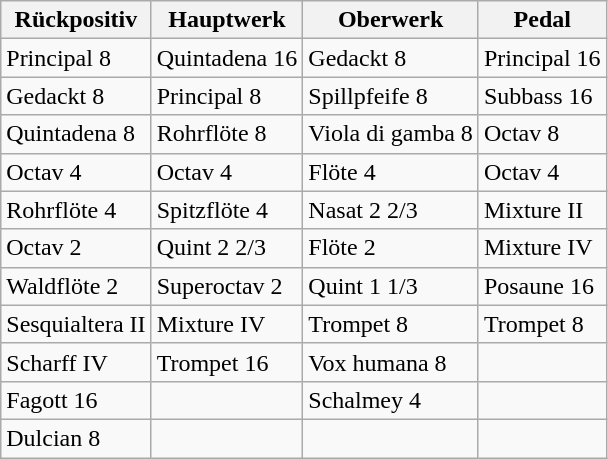<table class="wikitable">
<tr>
<th>Rückpositiv</th>
<th>Hauptwerk</th>
<th>Oberwerk</th>
<th>Pedal</th>
</tr>
<tr>
<td>Principal 8</td>
<td>Quintadena 16</td>
<td>Gedackt 8</td>
<td>Principal 16</td>
</tr>
<tr>
<td>Gedackt 8</td>
<td>Principal 8</td>
<td>Spillpfeife 8</td>
<td>Subbass 16</td>
</tr>
<tr>
<td>Quintadena 8</td>
<td>Rohrflöte 8</td>
<td>Viola di gamba 8</td>
<td>Octav 8</td>
</tr>
<tr>
<td>Octav 4</td>
<td>Octav 4</td>
<td>Flöte 4</td>
<td>Octav 4</td>
</tr>
<tr>
<td>Rohrflöte 4</td>
<td>Spitzflöte 4</td>
<td>Nasat 2 2/3</td>
<td>Mixture II</td>
</tr>
<tr>
<td>Octav 2</td>
<td>Quint 2 2/3</td>
<td>Flöte 2</td>
<td>Mixture IV</td>
</tr>
<tr>
<td>Waldflöte 2</td>
<td>Superoctav 2</td>
<td>Quint 1 1/3</td>
<td>Posaune 16</td>
</tr>
<tr>
<td>Sesquialtera II</td>
<td>Mixture IV</td>
<td>Trompet 8</td>
<td>Trompet 8</td>
</tr>
<tr>
<td>Scharff IV</td>
<td>Trompet 16</td>
<td>Vox humana 8</td>
<td></td>
</tr>
<tr>
<td>Fagott 16</td>
<td></td>
<td>Schalmey 4</td>
<td></td>
</tr>
<tr>
<td>Dulcian 8</td>
<td></td>
<td></td>
<td></td>
</tr>
</table>
